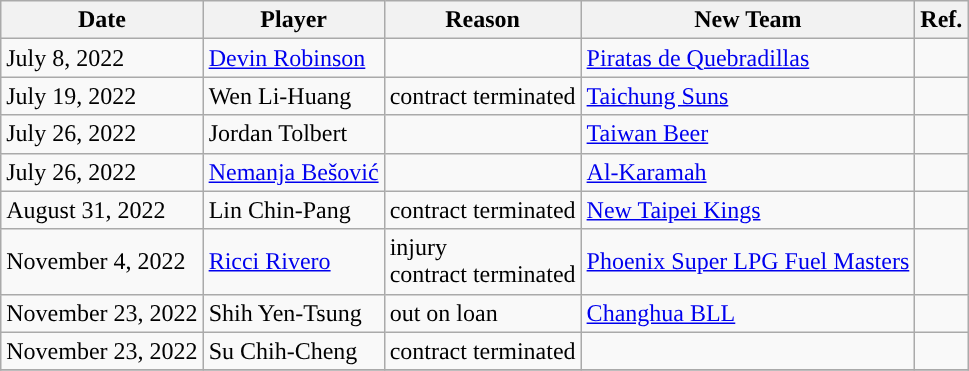<table class="wikitable">
<tr>
<th>Date</th>
<th>Player</th>
<th>Reason</th>
<th>New Team</th>
<th>Ref.</th>
</tr>
<tr>
<td>July 8, 2022</td>
<td><a href='#'>Devin Robinson</a></td>
<td></td>
<td><a href='#'>Piratas de Quebradillas</a></td>
<td></td>
</tr>
<tr>
<td>July 19, 2022</td>
<td>Wen Li-Huang</td>
<td>contract terminated</td>
<td><a href='#'>Taichung Suns</a></td>
<td></td>
</tr>
<tr>
<td>July 26, 2022</td>
<td>Jordan Tolbert</td>
<td></td>
<td><a href='#'>Taiwan Beer</a></td>
<td></td>
</tr>
<tr>
<td>July 26, 2022</td>
<td><a href='#'>Nemanja Bešović</a></td>
<td></td>
<td><a href='#'>Al-Karamah</a></td>
<td></td>
</tr>
<tr>
<td>August 31, 2022</td>
<td>Lin Chin-Pang</td>
<td>contract terminated</td>
<td><a href='#'>New Taipei Kings</a></td>
<td></td>
</tr>
<tr>
<td>November 4, 2022</td>
<td><a href='#'>Ricci Rivero</a></td>
<td>injury<br>contract terminated</td>
<td><a href='#'>Phoenix Super LPG Fuel Masters</a></td>
<td></td>
</tr>
<tr>
<td>November 23, 2022</td>
<td>Shih Yen-Tsung</td>
<td>out on loan</td>
<td><a href='#'>Changhua BLL</a></td>
<td></td>
</tr>
<tr>
<td>November 23, 2022</td>
<td>Su Chih-Cheng</td>
<td>contract terminated</td>
<td></td>
<td></td>
</tr>
<tr>
</tr>
</table>
